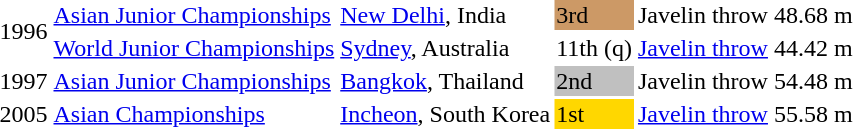<table>
<tr>
<td rowspan=2>1996</td>
<td><a href='#'>Asian Junior Championships</a></td>
<td><a href='#'>New Delhi</a>, India</td>
<td bgcolor=cc9966>3rd</td>
<td>Javelin throw</td>
<td>48.68 m</td>
</tr>
<tr>
<td><a href='#'>World Junior Championships</a></td>
<td><a href='#'>Sydney</a>, Australia</td>
<td>11th (q)</td>
<td><a href='#'>Javelin throw</a></td>
<td>44.42 m</td>
</tr>
<tr>
<td>1997</td>
<td><a href='#'>Asian Junior Championships</a></td>
<td><a href='#'>Bangkok</a>, Thailand</td>
<td bgcolor=silver>2nd</td>
<td>Javelin throw</td>
<td>54.48 m</td>
</tr>
<tr>
<td>2005</td>
<td><a href='#'>Asian Championships</a></td>
<td><a href='#'>Incheon</a>, South Korea</td>
<td bgcolor=gold>1st</td>
<td><a href='#'>Javelin throw</a></td>
<td>55.58 m</td>
</tr>
</table>
